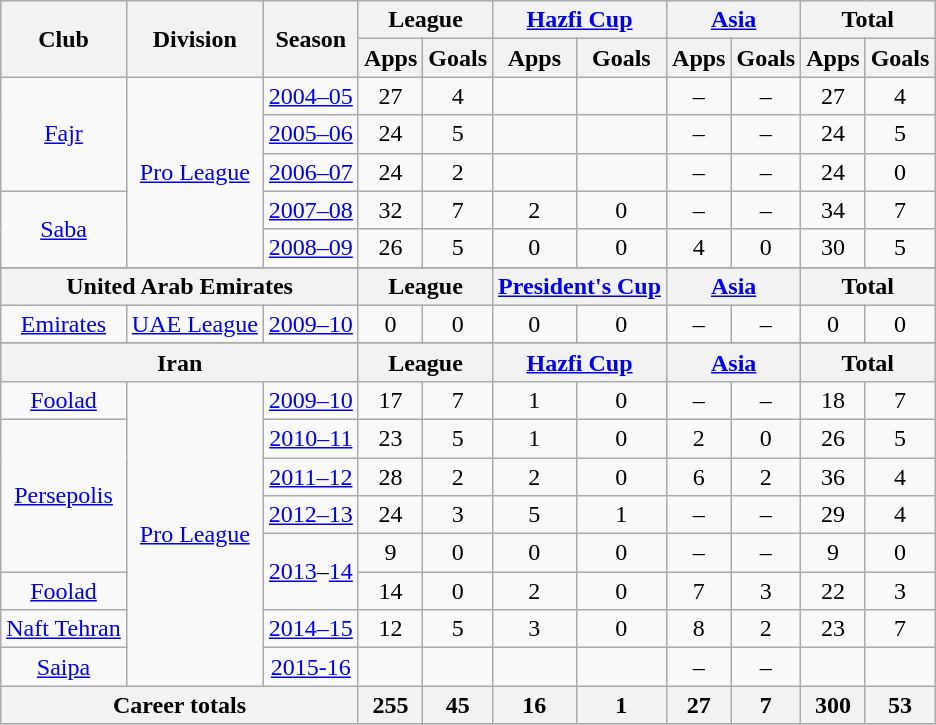<table class="wikitable" style="text-align: center;">
<tr>
<th rowspan="2">Club</th>
<th rowspan="2">Division</th>
<th rowspan="2">Season</th>
<th colspan="2">League</th>
<th colspan="2"><a href='#'>Hazfi Cup</a></th>
<th colspan="2"><a href='#'>Asia</a></th>
<th colspan="2">Total</th>
</tr>
<tr>
<th>Apps</th>
<th>Goals</th>
<th>Apps</th>
<th>Goals</th>
<th>Apps</th>
<th>Goals</th>
<th>Apps</th>
<th>Goals</th>
</tr>
<tr>
<td rowspan="3"><a href='#'>Fajr</a></td>
<td rowspan="5"><a href='#'>Pro League</a></td>
<td><a href='#'>2004–05</a></td>
<td>27</td>
<td>4</td>
<td></td>
<td></td>
<td>–</td>
<td>–</td>
<td>27</td>
<td>4</td>
</tr>
<tr>
<td><a href='#'>2005–06</a></td>
<td>24</td>
<td>5</td>
<td></td>
<td></td>
<td>–</td>
<td>–</td>
<td>24</td>
<td>5</td>
</tr>
<tr>
<td><a href='#'>2006–07</a></td>
<td>24</td>
<td>2</td>
<td></td>
<td></td>
<td>–</td>
<td>–</td>
<td>24</td>
<td>0</td>
</tr>
<tr>
<td rowspan="2"><a href='#'>Saba</a></td>
<td><a href='#'>2007–08</a></td>
<td>32</td>
<td>7</td>
<td>2</td>
<td>0</td>
<td>–</td>
<td>–</td>
<td>34</td>
<td>7</td>
</tr>
<tr>
<td><a href='#'>2008–09</a></td>
<td>26</td>
<td>5</td>
<td>0</td>
<td>0</td>
<td>4</td>
<td>0</td>
<td>30</td>
<td>5</td>
</tr>
<tr>
</tr>
<tr>
<th colspan=3>United Arab Emirates</th>
<th colspan=2>League</th>
<th colspan=2><a href='#'>President's Cup</a></th>
<th colspan=2><a href='#'>Asia</a></th>
<th colspan=2>Total</th>
</tr>
<tr>
<td><a href='#'>Emirates</a></td>
<td><a href='#'>UAE League</a></td>
<td><a href='#'>2009–10</a></td>
<td>0</td>
<td>0</td>
<td>0</td>
<td>0</td>
<td>–</td>
<td>–</td>
<td>0</td>
<td>0</td>
</tr>
<tr>
</tr>
<tr>
<th colspan=3>Iran</th>
<th colspan=2>League</th>
<th colspan=2><a href='#'>Hazfi Cup</a></th>
<th colspan=2><a href='#'>Asia</a></th>
<th colspan=2>Total</th>
</tr>
<tr>
<td><a href='#'>Foolad</a></td>
<td rowspan="8"><a href='#'>Pro League</a></td>
<td><a href='#'>2009–10</a></td>
<td>17</td>
<td>7</td>
<td>1</td>
<td>0</td>
<td>–</td>
<td>–</td>
<td>18</td>
<td>7</td>
</tr>
<tr>
<td rowspan="4"><a href='#'>Persepolis</a></td>
<td><a href='#'>2010–11</a></td>
<td>23</td>
<td>5</td>
<td>1</td>
<td>0</td>
<td>2</td>
<td>0</td>
<td>26</td>
<td>5</td>
</tr>
<tr>
<td><a href='#'>2011–12</a></td>
<td>28</td>
<td>2</td>
<td>2</td>
<td>0</td>
<td>6</td>
<td>2</td>
<td>36</td>
<td>4</td>
</tr>
<tr>
<td><a href='#'>2012–13</a></td>
<td>24</td>
<td>3</td>
<td>5</td>
<td>1</td>
<td>–</td>
<td>–</td>
<td>29</td>
<td>4</td>
</tr>
<tr>
<td rowspan="2"><a href='#'>2013</a>–<a href='#'>14</a></td>
<td>9</td>
<td>0</td>
<td>0</td>
<td>0</td>
<td>–</td>
<td>–</td>
<td>9</td>
<td>0</td>
</tr>
<tr>
<td><a href='#'>Foolad</a></td>
<td>14</td>
<td>0</td>
<td>2</td>
<td>0</td>
<td>7</td>
<td>3</td>
<td>22</td>
<td>3</td>
</tr>
<tr>
<td rowspan="1"><a href='#'>Naft Tehran</a></td>
<td><a href='#'>2014–15</a></td>
<td>12</td>
<td>5</td>
<td>3</td>
<td>0</td>
<td>8</td>
<td>2</td>
<td>23</td>
<td>7</td>
</tr>
<tr>
<td><a href='#'>Saipa</a></td>
<td><a href='#'>2015-16</a></td>
<td></td>
<td></td>
<td></td>
<td></td>
<td>–</td>
<td>–</td>
<td></td>
<td></td>
</tr>
<tr>
<th colspan=3>Career totals</th>
<th>255</th>
<th>45</th>
<th>16</th>
<th>1</th>
<th>27</th>
<th>7</th>
<th>300</th>
<th>53</th>
</tr>
</table>
